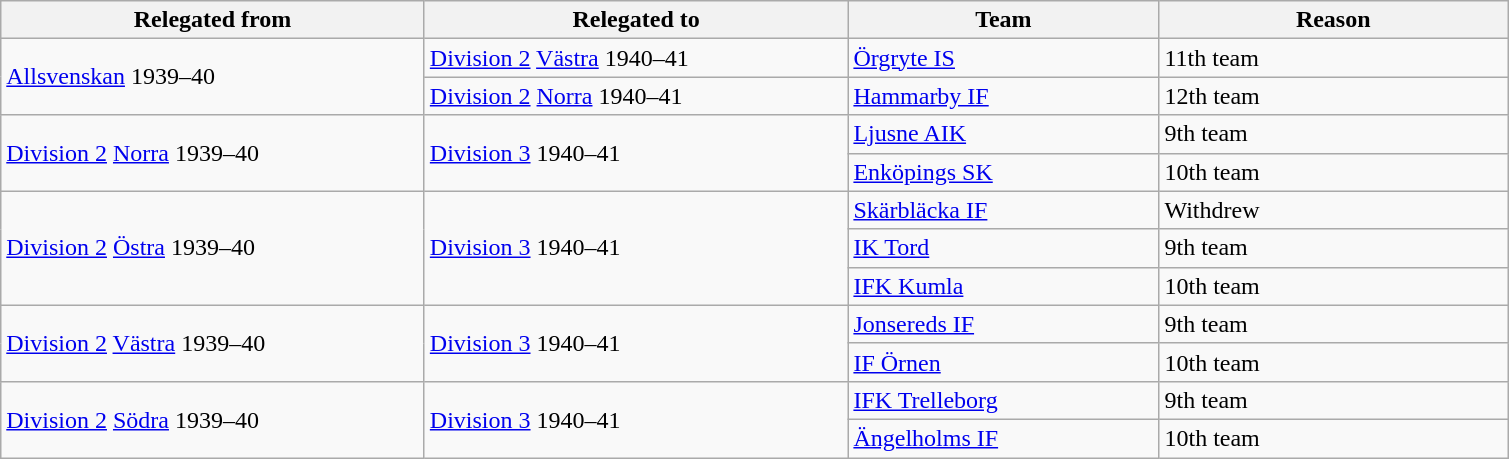<table class="wikitable" style="text-align: left;">
<tr>
<th style="width: 275px;">Relegated from</th>
<th style="width: 275px;">Relegated to</th>
<th style="width: 200px;">Team</th>
<th style="width: 225px;">Reason</th>
</tr>
<tr>
<td rowspan=2><a href='#'>Allsvenskan</a> 1939–40</td>
<td><a href='#'>Division 2</a> <a href='#'>Västra</a> 1940–41</td>
<td><a href='#'>Örgryte IS</a></td>
<td>11th team</td>
</tr>
<tr>
<td><a href='#'>Division 2</a> <a href='#'>Norra</a> 1940–41</td>
<td><a href='#'>Hammarby IF</a></td>
<td>12th team</td>
</tr>
<tr>
<td rowspan=2><a href='#'>Division 2</a> <a href='#'>Norra</a> 1939–40</td>
<td rowspan=2><a href='#'>Division 3</a> 1940–41</td>
<td><a href='#'>Ljusne AIK</a></td>
<td>9th team</td>
</tr>
<tr>
<td><a href='#'>Enköpings SK</a></td>
<td>10th team</td>
</tr>
<tr>
<td rowspan=3><a href='#'>Division 2</a> <a href='#'>Östra</a> 1939–40</td>
<td rowspan=3><a href='#'>Division 3</a> 1940–41</td>
<td><a href='#'>Skärbläcka IF</a></td>
<td>Withdrew</td>
</tr>
<tr>
<td><a href='#'>IK Tord</a></td>
<td>9th team</td>
</tr>
<tr>
<td><a href='#'>IFK Kumla</a></td>
<td>10th team</td>
</tr>
<tr>
<td rowspan=2><a href='#'>Division 2</a> <a href='#'>Västra</a> 1939–40</td>
<td rowspan=2><a href='#'>Division 3</a> 1940–41</td>
<td><a href='#'>Jonsereds IF</a></td>
<td>9th team</td>
</tr>
<tr>
<td><a href='#'>IF Örnen</a></td>
<td>10th team</td>
</tr>
<tr>
<td rowspan=2><a href='#'>Division 2</a> <a href='#'>Södra</a> 1939–40</td>
<td rowspan=2><a href='#'>Division 3</a> 1940–41</td>
<td><a href='#'>IFK Trelleborg</a></td>
<td>9th team</td>
</tr>
<tr>
<td><a href='#'>Ängelholms IF</a></td>
<td>10th team</td>
</tr>
</table>
